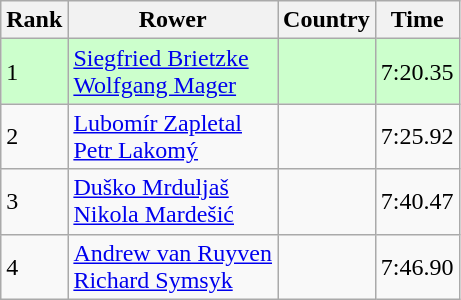<table class="wikitable sortable" style="text-align:middle">
<tr>
<th>Rank</th>
<th>Rower</th>
<th>Country</th>
<th>Time</th>
</tr>
<tr bgcolor=ccffcc>
<td>1</td>
<td><a href='#'>Siegfried Brietzke</a><br><a href='#'>Wolfgang Mager</a></td>
<td></td>
<td>7:20.35</td>
</tr>
<tr>
<td>2</td>
<td><a href='#'>Lubomír Zapletal</a><br><a href='#'>Petr Lakomý</a></td>
<td></td>
<td>7:25.92</td>
</tr>
<tr>
<td>3</td>
<td><a href='#'>Duško Mrduljaš</a><br><a href='#'>Nikola Mardešić</a></td>
<td></td>
<td>7:40.47</td>
</tr>
<tr>
<td>4</td>
<td><a href='#'>Andrew van Ruyven</a><br><a href='#'>Richard Symsyk</a></td>
<td></td>
<td>7:46.90</td>
</tr>
</table>
